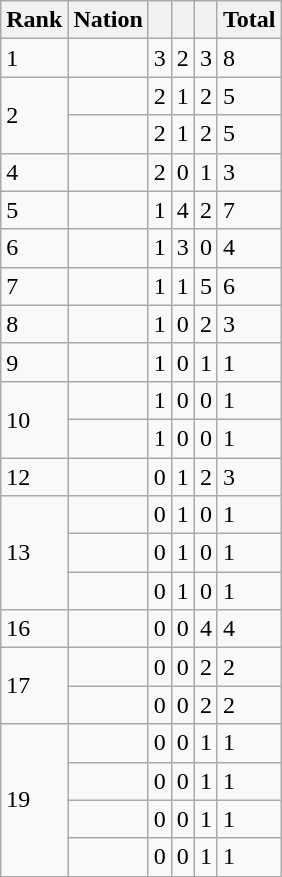<table class=wikitable>
<tr>
<th>Rank</th>
<th>Nation</th>
<th></th>
<th></th>
<th></th>
<th>Total</th>
</tr>
<tr>
<td>1</td>
<td></td>
<td>3</td>
<td>2</td>
<td>3</td>
<td>8</td>
</tr>
<tr>
<td rowspan=2>2</td>
<td></td>
<td>2</td>
<td>1</td>
<td>2</td>
<td>5</td>
</tr>
<tr>
<td></td>
<td>2</td>
<td>1</td>
<td>2</td>
<td>5</td>
</tr>
<tr>
<td>4</td>
<td></td>
<td>2</td>
<td>0</td>
<td>1</td>
<td>3</td>
</tr>
<tr>
<td>5</td>
<td></td>
<td>1</td>
<td>4</td>
<td>2</td>
<td>7</td>
</tr>
<tr>
<td>6</td>
<td></td>
<td>1</td>
<td>3</td>
<td>0</td>
<td>4</td>
</tr>
<tr>
<td>7</td>
<td></td>
<td>1</td>
<td>1</td>
<td>5</td>
<td>6</td>
</tr>
<tr>
<td>8</td>
<td></td>
<td>1</td>
<td>0</td>
<td>2</td>
<td>3</td>
</tr>
<tr>
<td>9</td>
<td></td>
<td>1</td>
<td>0</td>
<td>1</td>
<td>1</td>
</tr>
<tr>
<td rowspan=2>10</td>
<td></td>
<td>1</td>
<td>0</td>
<td>0</td>
<td>1</td>
</tr>
<tr>
<td></td>
<td>1</td>
<td>0</td>
<td>0</td>
<td>1</td>
</tr>
<tr>
<td>12</td>
<td></td>
<td>0</td>
<td>1</td>
<td>2</td>
<td>3</td>
</tr>
<tr>
<td rowspan=3>13</td>
<td></td>
<td>0</td>
<td>1</td>
<td>0</td>
<td>1</td>
</tr>
<tr>
<td></td>
<td>0</td>
<td>1</td>
<td>0</td>
<td>1</td>
</tr>
<tr>
<td></td>
<td>0</td>
<td>1</td>
<td>0</td>
<td>1</td>
</tr>
<tr>
<td>16</td>
<td></td>
<td>0</td>
<td>0</td>
<td>4</td>
<td>4</td>
</tr>
<tr>
<td rowspan=2>17</td>
<td></td>
<td>0</td>
<td>0</td>
<td>2</td>
<td>2</td>
</tr>
<tr>
<td></td>
<td>0</td>
<td>0</td>
<td>2</td>
<td>2</td>
</tr>
<tr>
<td rowspan=4>19</td>
<td></td>
<td>0</td>
<td>0</td>
<td>1</td>
<td>1</td>
</tr>
<tr>
<td></td>
<td>0</td>
<td>0</td>
<td>1</td>
<td>1</td>
</tr>
<tr>
<td></td>
<td>0</td>
<td>0</td>
<td>1</td>
<td>1</td>
</tr>
<tr>
<td></td>
<td>0</td>
<td>0</td>
<td>1</td>
<td>1</td>
</tr>
</table>
